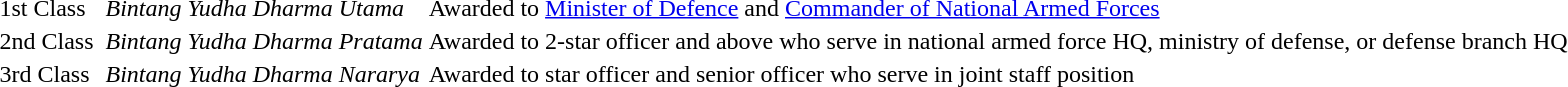<table>
<tr>
<td>1st Class</td>
<td></td>
<td><em>Bintang Yudha Dharma Utama</em></td>
<td>Awarded to <a href='#'>Minister of Defence</a> and <a href='#'>Commander of National Armed Forces</a></td>
</tr>
<tr>
<td>2nd Class</td>
<td></td>
<td><em>Bintang Yudha Dharma Pratama</em></td>
<td>Awarded to 2-star officer and above who serve in national armed force HQ, ministry of defense, or defense branch HQ</td>
</tr>
<tr>
<td>3rd Class</td>
<td></td>
<td><em>Bintang Yudha Dharma Nararya</em></td>
<td>Awarded to star officer and senior officer who serve in joint staff position</td>
</tr>
</table>
